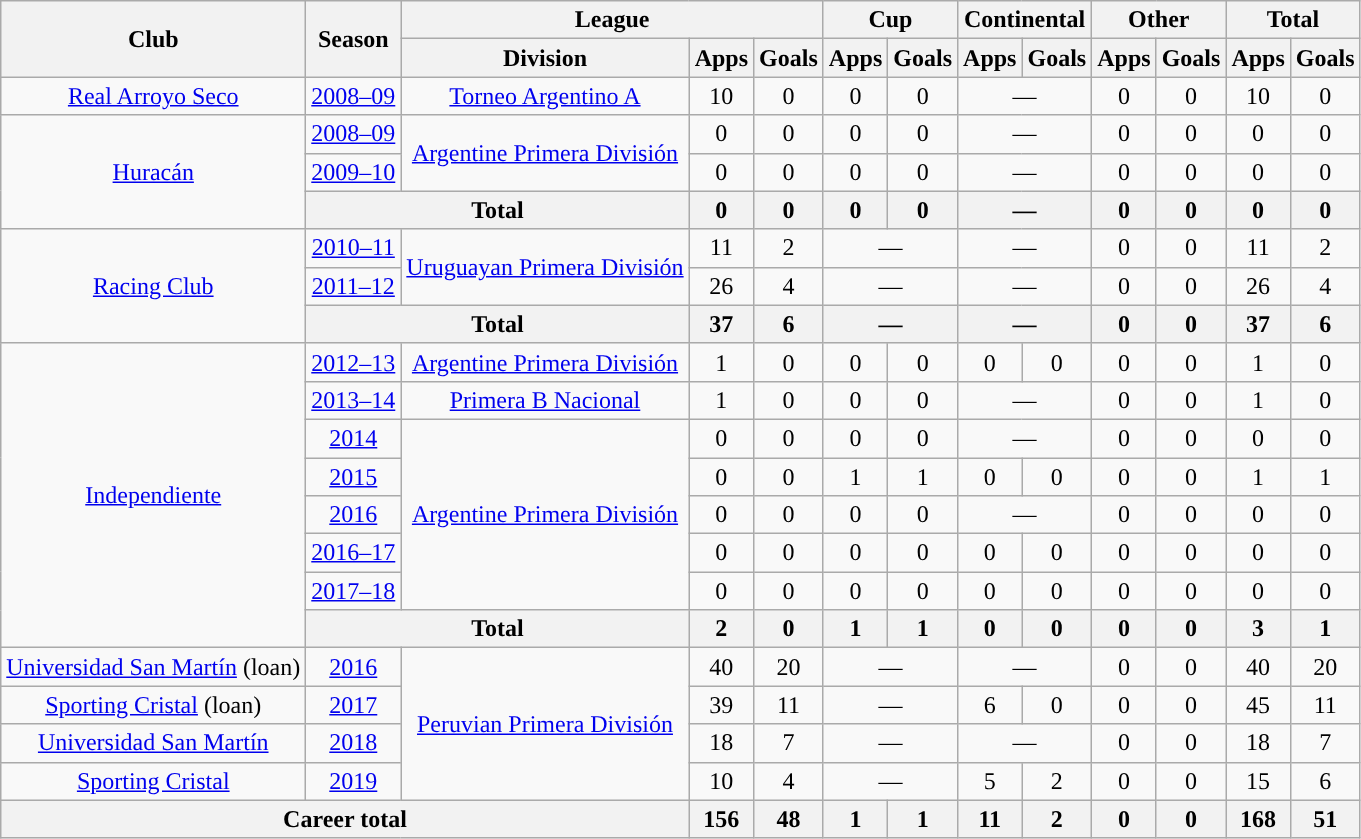<table class="wikitable" style="text-align:center">
<tr>
<th rowspan="2">Club</th>
<th rowspan="2">Season</th>
<th colspan="3">League</th>
<th colspan="2">Cup</th>
<th colspan="2">Continental</th>
<th colspan="2">Other</th>
<th colspan="2">Total</th>
</tr>
<tr>
<th>Division</th>
<th>Apps</th>
<th>Goals</th>
<th>Apps</th>
<th>Goals</th>
<th>Apps</th>
<th>Goals</th>
<th>Apps</th>
<th>Goals</th>
<th>Apps</th>
<th>Goals</th>
</tr>
<tr>
<td rowspan="1"><a href='#'>Real Arroyo Seco</a></td>
<td><a href='#'>2008–09</a></td>
<td rowspan="1"><a href='#'>Torneo Argentino A</a></td>
<td>10</td>
<td>0</td>
<td>0</td>
<td>0</td>
<td colspan="2">—</td>
<td>0</td>
<td>0</td>
<td>10</td>
<td>0</td>
</tr>
<tr>
<td rowspan="3"><a href='#'>Huracán</a></td>
<td><a href='#'>2008–09</a></td>
<td rowspan="2"><a href='#'>Argentine Primera División</a></td>
<td>0</td>
<td>0</td>
<td>0</td>
<td>0</td>
<td colspan="2">—</td>
<td>0</td>
<td>0</td>
<td>0</td>
<td>0</td>
</tr>
<tr>
<td><a href='#'>2009–10</a></td>
<td>0</td>
<td>0</td>
<td>0</td>
<td>0</td>
<td colspan="2">—</td>
<td>0</td>
<td>0</td>
<td>0</td>
<td>0</td>
</tr>
<tr>
<th colspan="2">Total</th>
<th>0</th>
<th>0</th>
<th>0</th>
<th>0</th>
<th colspan="2">—</th>
<th>0</th>
<th>0</th>
<th>0</th>
<th>0</th>
</tr>
<tr>
<td rowspan="3"><a href='#'>Racing Club</a></td>
<td><a href='#'>2010–11</a></td>
<td rowspan="2"><a href='#'>Uruguayan Primera División</a></td>
<td>11</td>
<td>2</td>
<td colspan="2">—</td>
<td colspan="2">—</td>
<td>0</td>
<td>0</td>
<td>11</td>
<td>2</td>
</tr>
<tr>
<td><a href='#'>2011–12</a></td>
<td>26</td>
<td>4</td>
<td colspan="2">—</td>
<td colspan="2">—</td>
<td>0</td>
<td>0</td>
<td>26</td>
<td>4</td>
</tr>
<tr>
<th colspan="2">Total</th>
<th>37</th>
<th>6</th>
<th colspan="2">—</th>
<th colspan="2">—</th>
<th>0</th>
<th>0</th>
<th>37</th>
<th>6</th>
</tr>
<tr>
<td rowspan="8"><a href='#'>Independiente</a></td>
<td><a href='#'>2012–13</a></td>
<td rowspan="1"><a href='#'>Argentine Primera División</a></td>
<td>1</td>
<td>0</td>
<td>0</td>
<td>0</td>
<td>0</td>
<td>0</td>
<td>0</td>
<td>0</td>
<td>1</td>
<td>0</td>
</tr>
<tr>
<td><a href='#'>2013–14</a></td>
<td rowspan="1"><a href='#'>Primera B Nacional</a></td>
<td>1</td>
<td>0</td>
<td>0</td>
<td>0</td>
<td colspan="2">—</td>
<td>0</td>
<td>0</td>
<td>1</td>
<td>0</td>
</tr>
<tr>
<td><a href='#'>2014</a></td>
<td rowspan="5"><a href='#'>Argentine Primera División</a></td>
<td>0</td>
<td>0</td>
<td>0</td>
<td>0</td>
<td colspan="2">—</td>
<td>0</td>
<td>0</td>
<td>0</td>
<td>0</td>
</tr>
<tr>
<td><a href='#'>2015</a></td>
<td>0</td>
<td>0</td>
<td>1</td>
<td>1</td>
<td>0</td>
<td>0</td>
<td>0</td>
<td>0</td>
<td>1</td>
<td>1</td>
</tr>
<tr>
<td><a href='#'>2016</a></td>
<td>0</td>
<td>0</td>
<td>0</td>
<td>0</td>
<td colspan="2">—</td>
<td>0</td>
<td>0</td>
<td>0</td>
<td>0</td>
</tr>
<tr>
<td><a href='#'>2016–17</a></td>
<td>0</td>
<td>0</td>
<td>0</td>
<td>0</td>
<td>0</td>
<td>0</td>
<td>0</td>
<td>0</td>
<td>0</td>
<td>0</td>
</tr>
<tr>
<td><a href='#'>2017–18</a></td>
<td>0</td>
<td>0</td>
<td>0</td>
<td>0</td>
<td>0</td>
<td>0</td>
<td>0</td>
<td>0</td>
<td>0</td>
<td>0</td>
</tr>
<tr>
<th colspan="2">Total</th>
<th>2</th>
<th>0</th>
<th>1</th>
<th>1</th>
<th>0</th>
<th>0</th>
<th>0</th>
<th>0</th>
<th>3</th>
<th>1</th>
</tr>
<tr>
<td rowspan="1"><a href='#'>Universidad San Martín</a> (loan)</td>
<td><a href='#'>2016</a></td>
<td rowspan="4"><a href='#'>Peruvian Primera División</a></td>
<td>40</td>
<td>20</td>
<td colspan="2">—</td>
<td colspan="2">—</td>
<td>0</td>
<td>0</td>
<td>40</td>
<td>20</td>
</tr>
<tr>
<td rowspan="1"><a href='#'>Sporting Cristal</a> (loan)</td>
<td><a href='#'>2017</a></td>
<td>39</td>
<td>11</td>
<td colspan="2">—</td>
<td>6</td>
<td>0</td>
<td>0</td>
<td>0</td>
<td>45</td>
<td>11</td>
</tr>
<tr>
<td rowspan="1"><a href='#'>Universidad San Martín</a></td>
<td><a href='#'>2018</a></td>
<td>18</td>
<td>7</td>
<td colspan="2">—</td>
<td colspan="2">—</td>
<td>0</td>
<td>0</td>
<td>18</td>
<td>7</td>
</tr>
<tr>
<td rowspan="1"><a href='#'>Sporting Cristal</a></td>
<td><a href='#'>2019</a></td>
<td>10</td>
<td>4</td>
<td colspan="2">—</td>
<td>5</td>
<td>2</td>
<td>0</td>
<td>0</td>
<td>15</td>
<td>6</td>
</tr>
<tr>
<th colspan="3">Career total</th>
<th>156</th>
<th>48</th>
<th>1</th>
<th>1</th>
<th>11</th>
<th>2</th>
<th>0</th>
<th>0</th>
<th>168</th>
<th>51</th>
</tr>
</table>
